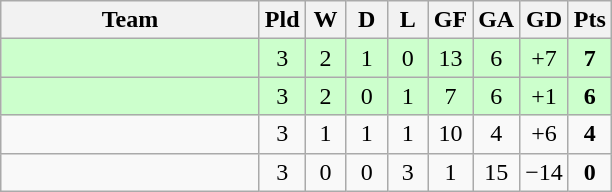<table class="wikitable" style="text-align:center;">
<tr>
<th width=165>Team</th>
<th width=20>Pld</th>
<th width=20>W</th>
<th width=20>D</th>
<th width=20>L</th>
<th width=20>GF</th>
<th width=20>GA</th>
<th width=20>GD</th>
<th width=20>Pts</th>
</tr>
<tr bgcolor=#CCFFCC>
<td style="text-align:left;"></td>
<td>3</td>
<td>2</td>
<td>1</td>
<td>0</td>
<td>13</td>
<td>6</td>
<td>+7</td>
<td><strong>7</strong></td>
</tr>
<tr bgcolor=#CCFFCC>
<td style="text-align:left;"></td>
<td>3</td>
<td>2</td>
<td>0</td>
<td>1</td>
<td>7</td>
<td>6</td>
<td>+1</td>
<td><strong>6</strong></td>
</tr>
<tr>
<td style="text-align:left;"></td>
<td>3</td>
<td>1</td>
<td>1</td>
<td>1</td>
<td>10</td>
<td>4</td>
<td>+6</td>
<td><strong>4</strong></td>
</tr>
<tr>
<td style="text-align:left;"></td>
<td>3</td>
<td>0</td>
<td>0</td>
<td>3</td>
<td>1</td>
<td>15</td>
<td>−14</td>
<td><strong>0</strong></td>
</tr>
</table>
